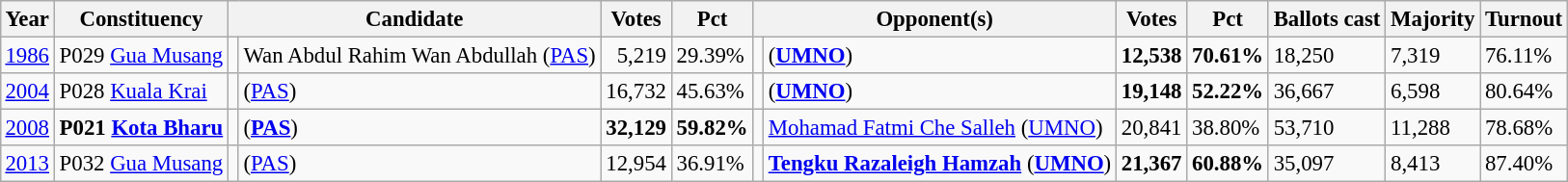<table class="wikitable" style="margin:0.5em ; font-size:95%">
<tr>
<th>Year</th>
<th>Constituency</th>
<th colspan=2>Candidate</th>
<th>Votes</th>
<th>Pct</th>
<th colspan=2>Opponent(s)</th>
<th>Votes</th>
<th>Pct</th>
<th>Ballots cast</th>
<th>Majority</th>
<th>Turnout</th>
</tr>
<tr>
<td><a href='#'>1986</a></td>
<td>P029 <a href='#'>Gua Musang</a></td>
<td></td>
<td>Wan Abdul Rahim Wan Abdullah (<a href='#'>PAS</a>)</td>
<td align="right">5,219</td>
<td>29.39%</td>
<td></td>
<td> (<a href='#'><strong>UMNO</strong></a>)</td>
<td align="right"><strong>12,538</strong></td>
<td><strong>70.61%</strong></td>
<td>18,250</td>
<td>7,319</td>
<td>76.11%</td>
</tr>
<tr>
<td><a href='#'>2004</a></td>
<td>P028 <a href='#'>Kuala Krai</a></td>
<td></td>
<td> (<a href='#'>PAS</a>)</td>
<td align="right">16,732</td>
<td>45.63%</td>
<td></td>
<td> (<a href='#'><strong>UMNO</strong></a>)</td>
<td align="right"><strong>19,148</strong></td>
<td><strong>52.22%</strong></td>
<td>36,667</td>
<td>6,598</td>
<td>80.64%</td>
</tr>
<tr>
<td><a href='#'>2008</a></td>
<td><strong>P021 <a href='#'>Kota Bharu</a></strong></td>
<td></td>
<td> (<a href='#'><strong>PAS</strong></a>)</td>
<td align="right"><strong>32,129</strong></td>
<td><strong>59.82%</strong></td>
<td></td>
<td><a href='#'>Mohamad Fatmi Che Salleh</a> (<a href='#'>UMNO</a>)</td>
<td align="right">20,841</td>
<td>38.80%</td>
<td>53,710</td>
<td>11,288</td>
<td>78.68%</td>
</tr>
<tr>
<td><a href='#'>2013</a></td>
<td>P032 <a href='#'>Gua Musang</a></td>
<td></td>
<td> (<a href='#'>PAS</a>)</td>
<td align="right">12,954</td>
<td>36.91%</td>
<td></td>
<td><strong><a href='#'>Tengku Razaleigh Hamzah</a></strong> (<a href='#'><strong>UMNO</strong></a>)</td>
<td align="right"><strong>21,367</strong></td>
<td><strong>60.88%</strong></td>
<td>35,097</td>
<td>8,413</td>
<td>87.40%</td>
</tr>
</table>
